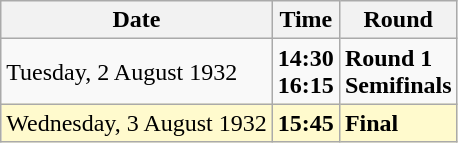<table class="wikitable">
<tr>
<th>Date</th>
<th>Time</th>
<th>Round</th>
</tr>
<tr>
<td>Tuesday, 2 August 1932</td>
<td><strong>14:30</strong><br><strong>16:15</strong></td>
<td><strong>Round 1</strong><br><strong>Semifinals</strong></td>
</tr>
<tr style=background:lemonchiffon>
<td>Wednesday, 3 August 1932</td>
<td><strong>15:45</strong></td>
<td><strong>Final</strong></td>
</tr>
</table>
